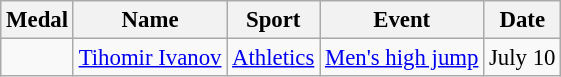<table class="wikitable sortable" style="font-size: 95%;">
<tr>
<th>Medal</th>
<th>Name</th>
<th>Sport</th>
<th>Event</th>
<th>Date</th>
</tr>
<tr>
<td></td>
<td><a href='#'>Tihomir Ivanov</a></td>
<td><a href='#'>Athletics</a></td>
<td><a href='#'>Men's high jump</a></td>
<td>July 10</td>
</tr>
</table>
